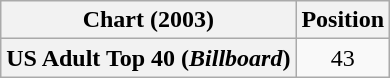<table class="wikitable plainrowheaders" style="text-align:center">
<tr>
<th>Chart (2003)</th>
<th>Position</th>
</tr>
<tr>
<th scope="row">US Adult Top 40 (<em>Billboard</em>)</th>
<td>43</td>
</tr>
</table>
